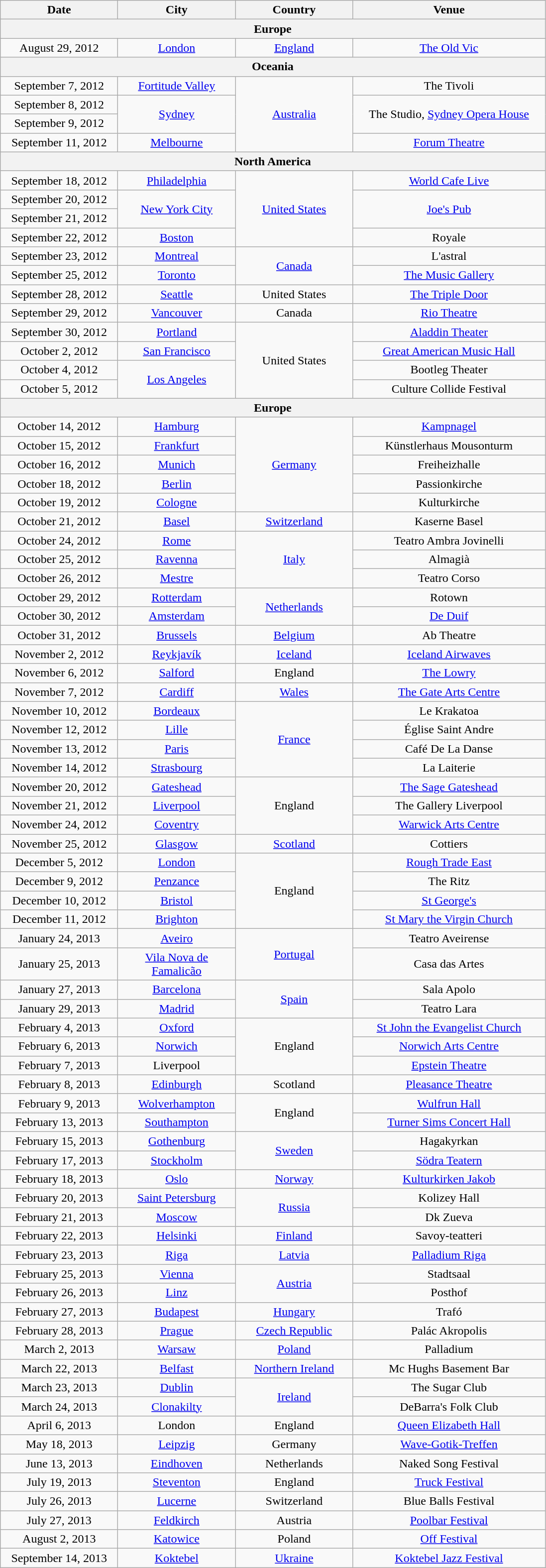<table class="wikitable" style="text-align:center;">
<tr>
<th width="150px">Date</th>
<th width="150px">City</th>
<th width="150px">Country</th>
<th width="250px">Venue</th>
</tr>
<tr>
<th colspan="4">Europe</th>
</tr>
<tr>
<td>August 29, 2012</td>
<td><a href='#'>London</a></td>
<td><a href='#'>England</a></td>
<td><a href='#'>The Old Vic</a></td>
</tr>
<tr>
<th colspan="4">Oceania</th>
</tr>
<tr>
<td>September 7, 2012</td>
<td><a href='#'>Fortitude Valley</a></td>
<td rowspan=4><a href='#'>Australia</a></td>
<td>The Tivoli</td>
</tr>
<tr>
<td>September 8, 2012</td>
<td rowspan=2><a href='#'>Sydney</a></td>
<td rowspan=2>The Studio, <a href='#'>Sydney Opera House</a></td>
</tr>
<tr>
<td>September 9, 2012</td>
</tr>
<tr>
<td>September 11, 2012</td>
<td><a href='#'>Melbourne</a></td>
<td><a href='#'>Forum Theatre</a></td>
</tr>
<tr>
<th colspan="4">North America</th>
</tr>
<tr>
<td>September 18, 2012</td>
<td><a href='#'>Philadelphia</a></td>
<td rowspan=4><a href='#'>United States</a></td>
<td><a href='#'>World Cafe Live</a></td>
</tr>
<tr>
<td>September 20, 2012</td>
<td rowspan=2><a href='#'>New York City</a></td>
<td rowspan=2><a href='#'>Joe's Pub</a></td>
</tr>
<tr>
<td>September 21, 2012</td>
</tr>
<tr>
<td>September 22, 2012</td>
<td><a href='#'>Boston</a></td>
<td>Royale</td>
</tr>
<tr>
<td>September 23, 2012</td>
<td><a href='#'>Montreal</a></td>
<td rowspan=2><a href='#'>Canada</a></td>
<td>L'astral</td>
</tr>
<tr>
<td>September 25, 2012</td>
<td><a href='#'>Toronto</a></td>
<td><a href='#'>The Music Gallery</a></td>
</tr>
<tr>
<td>September 28, 2012</td>
<td><a href='#'>Seattle</a></td>
<td>United States</td>
<td><a href='#'>The Triple Door</a></td>
</tr>
<tr>
<td>September 29, 2012</td>
<td><a href='#'>Vancouver</a></td>
<td>Canada</td>
<td><a href='#'>Rio Theatre</a></td>
</tr>
<tr>
<td>September 30, 2012</td>
<td><a href='#'>Portland</a></td>
<td rowspan=4>United States</td>
<td><a href='#'>Aladdin Theater</a></td>
</tr>
<tr>
<td>October 2, 2012</td>
<td><a href='#'>San Francisco</a></td>
<td><a href='#'>Great American Music Hall</a></td>
</tr>
<tr>
<td>October 4, 2012</td>
<td rowspan=2><a href='#'>Los Angeles</a></td>
<td>Bootleg Theater</td>
</tr>
<tr>
<td>October 5, 2012</td>
<td>Culture Collide Festival</td>
</tr>
<tr>
<th colspan="4">Europe</th>
</tr>
<tr>
<td>October 14, 2012</td>
<td><a href='#'>Hamburg</a></td>
<td rowspan=5><a href='#'>Germany</a></td>
<td><a href='#'>Kampnagel</a></td>
</tr>
<tr>
<td>October 15, 2012</td>
<td><a href='#'>Frankfurt</a></td>
<td>Künstlerhaus Mousonturm</td>
</tr>
<tr>
<td>October 16, 2012</td>
<td><a href='#'>Munich</a></td>
<td>Freiheizhalle</td>
</tr>
<tr>
<td>October 18, 2012</td>
<td><a href='#'>Berlin</a></td>
<td>Passionkirche</td>
</tr>
<tr>
<td>October 19, 2012</td>
<td><a href='#'>Cologne</a></td>
<td>Kulturkirche</td>
</tr>
<tr>
<td>October 21, 2012</td>
<td><a href='#'>Basel</a></td>
<td><a href='#'>Switzerland</a></td>
<td>Kaserne Basel</td>
</tr>
<tr>
<td>October 24, 2012</td>
<td><a href='#'>Rome</a></td>
<td rowspan=3><a href='#'>Italy</a></td>
<td>Teatro Ambra Jovinelli</td>
</tr>
<tr>
<td>October 25, 2012</td>
<td><a href='#'>Ravenna</a></td>
<td>Almagià</td>
</tr>
<tr>
<td>October 26, 2012</td>
<td><a href='#'>Mestre</a></td>
<td>Teatro Corso</td>
</tr>
<tr>
<td>October 29, 2012</td>
<td><a href='#'>Rotterdam</a></td>
<td rowspan=2><a href='#'>Netherlands</a></td>
<td>Rotown</td>
</tr>
<tr>
<td>October 30, 2012</td>
<td><a href='#'>Amsterdam</a></td>
<td><a href='#'>De Duif</a></td>
</tr>
<tr>
<td>October 31, 2012</td>
<td><a href='#'>Brussels</a></td>
<td><a href='#'>Belgium</a></td>
<td>Ab Theatre</td>
</tr>
<tr>
<td>November 2, 2012</td>
<td><a href='#'>Reykjavík</a></td>
<td><a href='#'>Iceland</a></td>
<td><a href='#'>Iceland Airwaves</a></td>
</tr>
<tr>
<td>November 6, 2012</td>
<td><a href='#'>Salford</a></td>
<td>England</td>
<td><a href='#'>The Lowry</a></td>
</tr>
<tr>
<td>November 7, 2012</td>
<td><a href='#'>Cardiff</a></td>
<td><a href='#'>Wales</a></td>
<td><a href='#'>The Gate Arts Centre</a></td>
</tr>
<tr>
<td>November 10, 2012</td>
<td><a href='#'>Bordeaux</a></td>
<td rowspan=4><a href='#'>France</a></td>
<td>Le Krakatoa</td>
</tr>
<tr>
<td>November 12, 2012</td>
<td><a href='#'>Lille</a></td>
<td>Église Saint Andre</td>
</tr>
<tr>
<td>November 13, 2012</td>
<td><a href='#'>Paris</a></td>
<td>Café De La Danse</td>
</tr>
<tr>
<td>November 14, 2012</td>
<td><a href='#'>Strasbourg</a></td>
<td>La Laiterie</td>
</tr>
<tr>
<td>November 20, 2012</td>
<td><a href='#'>Gateshead</a></td>
<td rowspan=3>England</td>
<td><a href='#'>The Sage Gateshead</a></td>
</tr>
<tr>
<td>November 21, 2012</td>
<td><a href='#'>Liverpool</a></td>
<td>The Gallery Liverpool</td>
</tr>
<tr>
<td>November 24, 2012</td>
<td><a href='#'>Coventry</a></td>
<td><a href='#'>Warwick Arts Centre</a></td>
</tr>
<tr>
<td>November 25, 2012</td>
<td><a href='#'>Glasgow</a></td>
<td><a href='#'>Scotland</a></td>
<td>Cottiers</td>
</tr>
<tr>
<td>December 5, 2012</td>
<td><a href='#'>London</a></td>
<td rowspan=4>England</td>
<td><a href='#'>Rough Trade East</a></td>
</tr>
<tr>
<td>December 9, 2012</td>
<td><a href='#'>Penzance</a></td>
<td>The Ritz</td>
</tr>
<tr>
<td>December 10, 2012</td>
<td><a href='#'>Bristol</a></td>
<td><a href='#'>St George's</a></td>
</tr>
<tr>
<td>December 11, 2012</td>
<td><a href='#'>Brighton</a></td>
<td><a href='#'>St Mary the Virgin Church</a></td>
</tr>
<tr>
<td>January 24, 2013</td>
<td><a href='#'>Aveiro</a></td>
<td rowspan=2><a href='#'>Portugal</a></td>
<td>Teatro Aveirense</td>
</tr>
<tr>
<td>January 25, 2013</td>
<td><a href='#'>Vila Nova de Famalicão</a></td>
<td>Casa das Artes</td>
</tr>
<tr>
<td>January 27, 2013</td>
<td><a href='#'>Barcelona</a></td>
<td rowspan=2><a href='#'>Spain</a></td>
<td>Sala Apolo</td>
</tr>
<tr>
<td>January 29, 2013</td>
<td><a href='#'>Madrid</a></td>
<td>Teatro Lara</td>
</tr>
<tr>
<td>February 4, 2013</td>
<td><a href='#'>Oxford</a></td>
<td rowspan=3>England</td>
<td><a href='#'>St John the Evangelist Church</a></td>
</tr>
<tr>
<td>February 6, 2013</td>
<td><a href='#'>Norwich</a></td>
<td><a href='#'>Norwich Arts Centre</a></td>
</tr>
<tr>
<td>February 7, 2013</td>
<td>Liverpool</td>
<td><a href='#'>Epstein Theatre</a></td>
</tr>
<tr>
<td>February 8, 2013</td>
<td><a href='#'>Edinburgh</a></td>
<td>Scotland</td>
<td><a href='#'>Pleasance Theatre</a></td>
</tr>
<tr>
<td>February 9, 2013</td>
<td><a href='#'>Wolverhampton</a></td>
<td rowspan=2>England</td>
<td><a href='#'>Wulfrun Hall</a></td>
</tr>
<tr>
<td>February 13, 2013</td>
<td><a href='#'>Southampton</a></td>
<td><a href='#'>Turner Sims Concert Hall</a></td>
</tr>
<tr>
<td>February 15, 2013</td>
<td><a href='#'>Gothenburg</a></td>
<td rowspan=2><a href='#'>Sweden</a></td>
<td>Hagakyrkan</td>
</tr>
<tr>
<td>February 17, 2013</td>
<td><a href='#'>Stockholm</a></td>
<td><a href='#'>Södra Teatern</a></td>
</tr>
<tr>
<td>February 18, 2013</td>
<td><a href='#'>Oslo</a></td>
<td><a href='#'>Norway</a></td>
<td><a href='#'>Kulturkirken Jakob</a></td>
</tr>
<tr>
<td>February 20, 2013</td>
<td><a href='#'>Saint Petersburg</a></td>
<td rowspan=2><a href='#'>Russia</a></td>
<td>Kolizey Hall</td>
</tr>
<tr>
<td>February 21, 2013</td>
<td><a href='#'>Moscow</a></td>
<td>Dk Zueva</td>
</tr>
<tr>
<td>February 22, 2013</td>
<td><a href='#'>Helsinki</a></td>
<td><a href='#'>Finland</a></td>
<td>Savoy-teatteri</td>
</tr>
<tr>
<td>February 23, 2013</td>
<td><a href='#'>Riga</a></td>
<td><a href='#'>Latvia</a></td>
<td><a href='#'>Palladium Riga</a></td>
</tr>
<tr>
<td>February 25, 2013</td>
<td><a href='#'>Vienna</a></td>
<td rowspan=2><a href='#'>Austria</a></td>
<td>Stadtsaal</td>
</tr>
<tr>
<td>February 26, 2013</td>
<td><a href='#'>Linz</a></td>
<td>Posthof</td>
</tr>
<tr>
<td>February 27, 2013</td>
<td><a href='#'>Budapest</a></td>
<td><a href='#'>Hungary</a></td>
<td>Trafó</td>
</tr>
<tr>
<td>February 28, 2013</td>
<td><a href='#'>Prague</a></td>
<td><a href='#'>Czech Republic</a></td>
<td>Palác Akropolis</td>
</tr>
<tr>
<td>March 2, 2013</td>
<td><a href='#'>Warsaw</a></td>
<td><a href='#'>Poland</a></td>
<td>Palladium</td>
</tr>
<tr>
<td>March 22, 2013</td>
<td><a href='#'>Belfast</a></td>
<td><a href='#'>Northern Ireland</a></td>
<td>Mc Hughs Basement Bar</td>
</tr>
<tr>
<td>March 23, 2013</td>
<td><a href='#'>Dublin</a></td>
<td rowspan=2><a href='#'>Ireland</a></td>
<td>The Sugar Club</td>
</tr>
<tr>
<td>March 24, 2013</td>
<td><a href='#'>Clonakilty</a></td>
<td>DeBarra's Folk Club</td>
</tr>
<tr>
<td>April 6, 2013</td>
<td>London</td>
<td>England</td>
<td><a href='#'>Queen Elizabeth Hall</a></td>
</tr>
<tr>
<td>May 18, 2013</td>
<td><a href='#'>Leipzig</a></td>
<td>Germany</td>
<td><a href='#'>Wave-Gotik-Treffen</a></td>
</tr>
<tr>
<td>June 13, 2013</td>
<td><a href='#'>Eindhoven</a></td>
<td>Netherlands</td>
<td>Naked Song Festival</td>
</tr>
<tr>
<td>July 19, 2013</td>
<td><a href='#'>Steventon</a></td>
<td>England</td>
<td><a href='#'>Truck Festival</a></td>
</tr>
<tr>
<td>July 26, 2013</td>
<td><a href='#'>Lucerne</a></td>
<td>Switzerland</td>
<td>Blue Balls Festival</td>
</tr>
<tr>
<td>July 27, 2013</td>
<td><a href='#'>Feldkirch</a></td>
<td>Austria</td>
<td><a href='#'>Poolbar Festival</a></td>
</tr>
<tr>
<td>August 2, 2013</td>
<td><a href='#'>Katowice</a></td>
<td>Poland</td>
<td><a href='#'>Off Festival</a></td>
</tr>
<tr>
<td>September 14, 2013</td>
<td><a href='#'>Koktebel</a></td>
<td><a href='#'>Ukraine</a></td>
<td><a href='#'>Koktebel Jazz Festival</a></td>
</tr>
</table>
